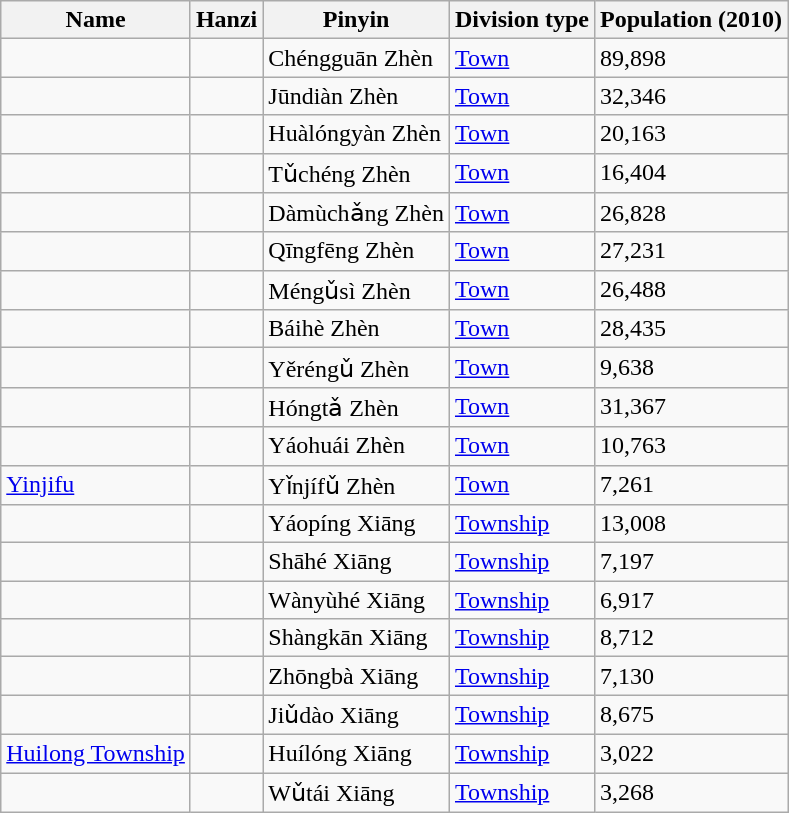<table class="wikitable">
<tr>
<th>Name</th>
<th>Hanzi</th>
<th>Pinyin</th>
<th>Division type</th>
<th>Population (2010)</th>
</tr>
<tr>
<td></td>
<td></td>
<td>Chéngguān Zhèn</td>
<td><a href='#'>Town</a></td>
<td>89,898</td>
</tr>
<tr>
<td></td>
<td></td>
<td>Jūndiàn Zhèn</td>
<td><a href='#'>Town</a></td>
<td>32,346</td>
</tr>
<tr>
<td></td>
<td></td>
<td>Huàlóngyàn Zhèn</td>
<td><a href='#'>Town</a></td>
<td>20,163</td>
</tr>
<tr>
<td></td>
<td></td>
<td>Tǔchéng Zhèn</td>
<td><a href='#'>Town</a></td>
<td>16,404</td>
</tr>
<tr>
<td></td>
<td></td>
<td>Dàmùchǎng Zhèn</td>
<td><a href='#'>Town</a></td>
<td>26,828</td>
</tr>
<tr>
<td></td>
<td></td>
<td>Qīngfēng Zhèn</td>
<td><a href='#'>Town</a></td>
<td>27,231</td>
</tr>
<tr>
<td></td>
<td></td>
<td>Méngǔsì Zhèn</td>
<td><a href='#'>Town</a></td>
<td>26,488</td>
</tr>
<tr>
<td></td>
<td></td>
<td>Báihè Zhèn</td>
<td><a href='#'>Town</a></td>
<td>28,435</td>
</tr>
<tr>
<td></td>
<td></td>
<td>Yěréngǔ Zhèn</td>
<td><a href='#'>Town</a></td>
<td>9,638</td>
</tr>
<tr>
<td></td>
<td></td>
<td>Hóngtǎ Zhèn</td>
<td><a href='#'>Town</a></td>
<td>31,367</td>
</tr>
<tr>
<td></td>
<td></td>
<td>Yáohuái Zhèn</td>
<td><a href='#'>Town</a></td>
<td>10,763</td>
</tr>
<tr>
<td><a href='#'>Yinjifu</a></td>
<td></td>
<td>Yǐnjífǔ Zhèn</td>
<td><a href='#'>Town</a></td>
<td>7,261</td>
</tr>
<tr>
<td></td>
<td></td>
<td>Yáopíng Xiāng</td>
<td><a href='#'>Township</a></td>
<td>13,008</td>
</tr>
<tr>
<td></td>
<td></td>
<td>Shāhé Xiāng</td>
<td><a href='#'>Township</a></td>
<td>7,197</td>
</tr>
<tr>
<td></td>
<td></td>
<td>Wànyùhé Xiāng</td>
<td><a href='#'>Township</a></td>
<td>6,917</td>
</tr>
<tr>
<td></td>
<td></td>
<td>Shàngkān Xiāng</td>
<td><a href='#'>Township</a></td>
<td>8,712</td>
</tr>
<tr>
<td></td>
<td></td>
<td>Zhōngbà Xiāng</td>
<td><a href='#'>Township</a></td>
<td>7,130</td>
</tr>
<tr>
<td></td>
<td></td>
<td>Jiǔdào Xiāng</td>
<td><a href='#'>Township</a></td>
<td>8,675</td>
</tr>
<tr>
<td><a href='#'>Huilong Township</a></td>
<td></td>
<td>Huílóng Xiāng</td>
<td><a href='#'>Township</a></td>
<td>3,022</td>
</tr>
<tr>
<td></td>
<td></td>
<td>Wǔtái Xiāng</td>
<td><a href='#'>Township</a></td>
<td>3,268</td>
</tr>
</table>
